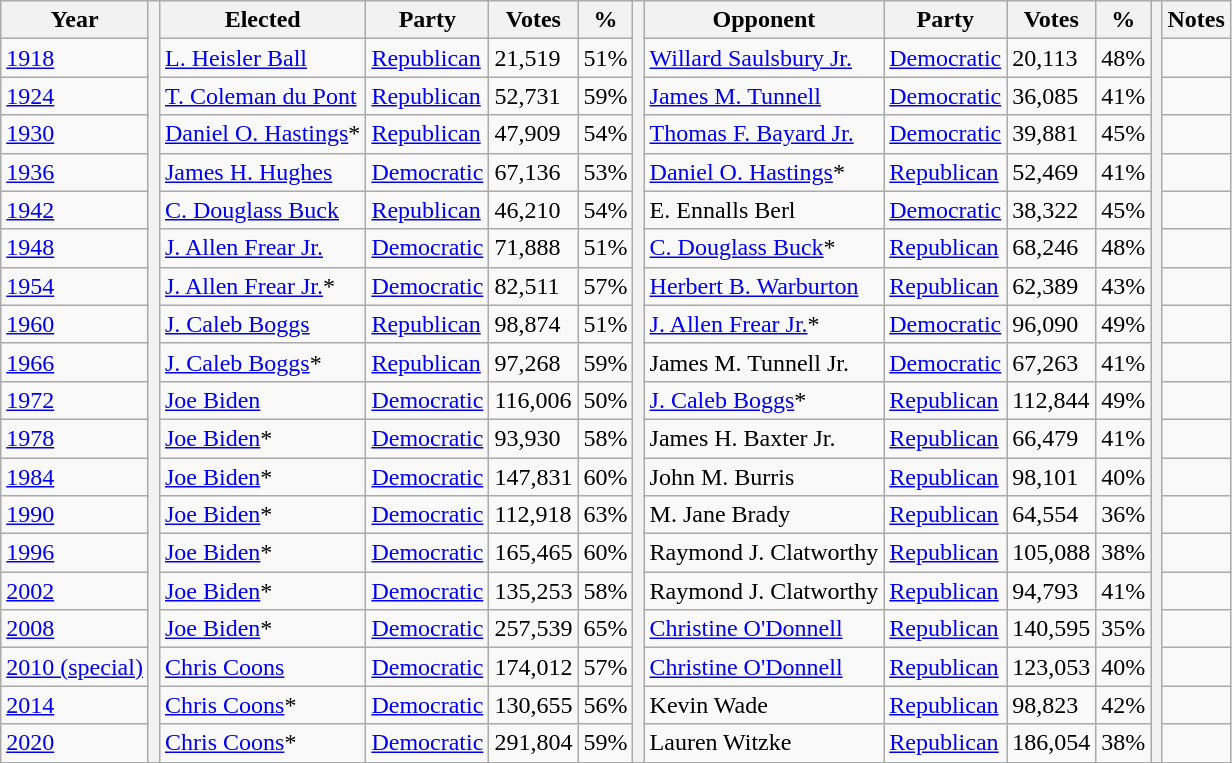<table class=wikitable style="text-align: left">
<tr>
<th>Year</th>
<th rowspan="1001"></th>
<th>Elected</th>
<th>Party</th>
<th>Votes</th>
<th>%</th>
<th rowspan="1001"></th>
<th>Opponent</th>
<th>Party</th>
<th>Votes</th>
<th>%</th>
<th rowspan="1001"></th>
<th>Notes</th>
</tr>
<tr>
<td><a href='#'>1918</a></td>
<td><a href='#'>L. Heisler Ball</a></td>
<td><a href='#'>Republican</a></td>
<td>21,519</td>
<td>51%</td>
<td><a href='#'>Willard Saulsbury Jr.</a></td>
<td><a href='#'>Democratic</a></td>
<td>20,113</td>
<td>48%</td>
<td></td>
</tr>
<tr>
<td><a href='#'>1924</a></td>
<td><a href='#'>T. Coleman du Pont</a></td>
<td><a href='#'>Republican</a></td>
<td>52,731</td>
<td>59%</td>
<td><a href='#'>James M. Tunnell</a></td>
<td><a href='#'>Democratic</a></td>
<td>36,085</td>
<td>41%</td>
<td></td>
</tr>
<tr>
<td><a href='#'>1930</a></td>
<td><a href='#'>Daniel O. Hastings</a>*</td>
<td><a href='#'>Republican</a></td>
<td>47,909</td>
<td>54%</td>
<td><a href='#'>Thomas F. Bayard Jr.</a></td>
<td><a href='#'>Democratic</a></td>
<td>39,881</td>
<td>45%</td>
<td></td>
</tr>
<tr>
<td><a href='#'>1936</a></td>
<td><a href='#'>James H. Hughes</a></td>
<td><a href='#'>Democratic</a></td>
<td>67,136</td>
<td>53%</td>
<td><a href='#'>Daniel O. Hastings</a>*</td>
<td><a href='#'>Republican</a></td>
<td>52,469</td>
<td>41%</td>
<td></td>
</tr>
<tr>
<td><a href='#'>1942</a></td>
<td><a href='#'>C. Douglass Buck</a></td>
<td><a href='#'>Republican</a></td>
<td>46,210</td>
<td>54%</td>
<td>E. Ennalls Berl</td>
<td><a href='#'>Democratic</a></td>
<td>38,322</td>
<td>45%</td>
<td></td>
</tr>
<tr>
<td><a href='#'>1948</a></td>
<td><a href='#'>J. Allen Frear Jr.</a></td>
<td><a href='#'>Democratic</a></td>
<td>71,888</td>
<td>51%</td>
<td><a href='#'>C. Douglass Buck</a>*</td>
<td><a href='#'>Republican</a></td>
<td>68,246</td>
<td>48%</td>
<td></td>
</tr>
<tr>
<td><a href='#'>1954</a></td>
<td><a href='#'>J. Allen Frear Jr.</a>*</td>
<td><a href='#'>Democratic</a></td>
<td>82,511</td>
<td>57%</td>
<td><a href='#'>Herbert B. Warburton</a></td>
<td><a href='#'>Republican</a></td>
<td>62,389</td>
<td>43%</td>
<td></td>
</tr>
<tr>
<td><a href='#'>1960</a></td>
<td><a href='#'>J. Caleb Boggs</a></td>
<td><a href='#'>Republican</a></td>
<td>98,874</td>
<td>51%</td>
<td><a href='#'>J. Allen Frear Jr.</a>*</td>
<td><a href='#'>Democratic</a></td>
<td>96,090</td>
<td>49%</td>
<td></td>
</tr>
<tr>
<td><a href='#'>1966</a></td>
<td><a href='#'>J. Caleb Boggs</a>*</td>
<td><a href='#'>Republican</a></td>
<td>97,268</td>
<td>59%</td>
<td>James M. Tunnell Jr.</td>
<td><a href='#'>Democratic</a></td>
<td>67,263</td>
<td>41%</td>
<td></td>
</tr>
<tr>
<td><a href='#'>1972</a></td>
<td><a href='#'>Joe Biden</a></td>
<td><a href='#'>Democratic</a></td>
<td>116,006</td>
<td>50%</td>
<td><a href='#'>J. Caleb Boggs</a>*</td>
<td><a href='#'>Republican</a></td>
<td>112,844</td>
<td>49%</td>
<td></td>
</tr>
<tr>
<td><a href='#'>1978</a></td>
<td><a href='#'>Joe Biden</a>*</td>
<td><a href='#'>Democratic</a></td>
<td>93,930</td>
<td>58%</td>
<td>James H. Baxter Jr.</td>
<td><a href='#'>Republican</a></td>
<td>66,479</td>
<td>41%</td>
<td></td>
</tr>
<tr>
<td><a href='#'>1984</a></td>
<td><a href='#'>Joe Biden</a>*</td>
<td><a href='#'>Democratic</a></td>
<td>147,831</td>
<td>60%</td>
<td>John M. Burris</td>
<td><a href='#'>Republican</a></td>
<td>98,101</td>
<td>40%</td>
<td></td>
</tr>
<tr>
<td><a href='#'>1990</a></td>
<td><a href='#'>Joe Biden</a>*</td>
<td><a href='#'>Democratic</a></td>
<td>112,918</td>
<td>63%</td>
<td>M. Jane Brady</td>
<td><a href='#'>Republican</a></td>
<td>64,554</td>
<td>36%</td>
<td></td>
</tr>
<tr>
<td><a href='#'>1996</a></td>
<td><a href='#'>Joe Biden</a>*</td>
<td><a href='#'>Democratic</a></td>
<td>165,465</td>
<td>60%</td>
<td>Raymond J. Clatworthy</td>
<td><a href='#'>Republican</a></td>
<td>105,088</td>
<td>38%</td>
<td></td>
</tr>
<tr>
<td><a href='#'>2002</a></td>
<td><a href='#'>Joe Biden</a>*</td>
<td><a href='#'>Democratic</a></td>
<td>135,253</td>
<td>58%</td>
<td>Raymond J. Clatworthy</td>
<td><a href='#'>Republican</a></td>
<td>94,793</td>
<td>41%</td>
<td></td>
</tr>
<tr>
<td><a href='#'>2008</a></td>
<td><a href='#'>Joe Biden</a>*</td>
<td><a href='#'>Democratic</a></td>
<td>257,539</td>
<td>65%</td>
<td><a href='#'>Christine O'Donnell</a></td>
<td><a href='#'>Republican</a></td>
<td>140,595</td>
<td>35%</td>
<td></td>
</tr>
<tr>
<td><a href='#'>2010 (special)</a></td>
<td><a href='#'>Chris Coons</a></td>
<td><a href='#'>Democratic</a></td>
<td>174,012</td>
<td>57%</td>
<td><a href='#'>Christine O'Donnell</a></td>
<td><a href='#'>Republican</a></td>
<td>123,053</td>
<td>40%</td>
<td></td>
</tr>
<tr>
<td><a href='#'>2014</a></td>
<td><a href='#'>Chris Coons</a>*</td>
<td><a href='#'>Democratic</a></td>
<td>130,655</td>
<td>56%</td>
<td>Kevin Wade</td>
<td><a href='#'>Republican</a></td>
<td>98,823</td>
<td>42%</td>
<td></td>
</tr>
<tr>
<td><a href='#'>2020</a></td>
<td><a href='#'>Chris Coons</a>*</td>
<td><a href='#'>Democratic</a></td>
<td>291,804</td>
<td>59%</td>
<td>Lauren Witzke</td>
<td><a href='#'>Republican</a></td>
<td>186,054</td>
<td>38%</td>
<td></td>
</tr>
</table>
